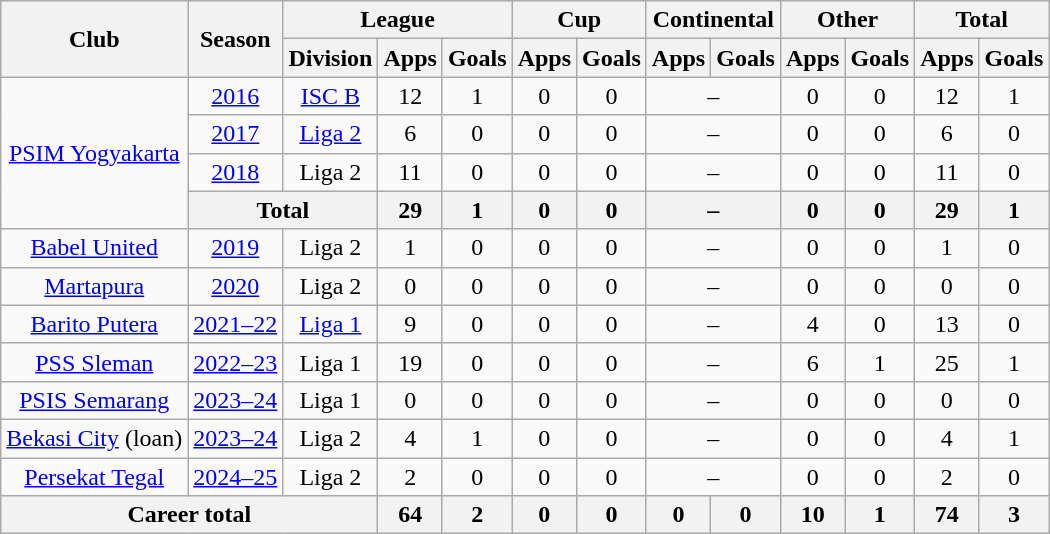<table class="wikitable" style="text-align: center">
<tr>
<th rowspan="2">Club</th>
<th rowspan="2">Season</th>
<th colspan="3">League</th>
<th colspan="2">Cup</th>
<th colspan="2">Continental</th>
<th colspan="2">Other</th>
<th colspan="2">Total</th>
</tr>
<tr>
<th>Division</th>
<th>Apps</th>
<th>Goals</th>
<th>Apps</th>
<th>Goals</th>
<th>Apps</th>
<th>Goals</th>
<th>Apps</th>
<th>Goals</th>
<th>Apps</th>
<th>Goals</th>
</tr>
<tr>
<td rowspan="4"><a href='#'>PSIM Yogyakarta</a></td>
<td><a href='#'>2016</a></td>
<td rowspan="1" valign="center"><a href='#'>ISC B</a></td>
<td>12</td>
<td>1</td>
<td>0</td>
<td>0</td>
<td colspan="2">–</td>
<td>0</td>
<td>0</td>
<td>12</td>
<td>1</td>
</tr>
<tr>
<td><a href='#'>2017</a></td>
<td rowspan="1" valign="center"><a href='#'>Liga 2</a></td>
<td>6</td>
<td>0</td>
<td>0</td>
<td>0</td>
<td colspan="2">–</td>
<td>0</td>
<td>0</td>
<td>6</td>
<td>0</td>
</tr>
<tr>
<td><a href='#'>2018</a></td>
<td rowspan="1" valign="center">Liga 2</td>
<td>11</td>
<td>0</td>
<td>0</td>
<td>0</td>
<td colspan="2">–</td>
<td>0</td>
<td>0</td>
<td>11</td>
<td>0</td>
</tr>
<tr>
<th colspan="2">Total</th>
<th>29</th>
<th>1</th>
<th>0</th>
<th>0</th>
<th colspan="2">–</th>
<th>0</th>
<th>0</th>
<th>29</th>
<th>1</th>
</tr>
<tr>
<td rowspan="1"><a href='#'>Babel United</a></td>
<td><a href='#'>2019</a></td>
<td rowspan="1" valign="center">Liga 2</td>
<td>1</td>
<td>0</td>
<td>0</td>
<td>0</td>
<td colspan="2">–</td>
<td>0</td>
<td>0</td>
<td>1</td>
<td>0</td>
</tr>
<tr>
<td rowspan="1"><a href='#'>Martapura</a></td>
<td><a href='#'>2020</a></td>
<td rowspan="1" valign="center">Liga 2</td>
<td>0</td>
<td>0</td>
<td>0</td>
<td>0</td>
<td colspan="2">–</td>
<td>0</td>
<td>0</td>
<td>0</td>
<td>0</td>
</tr>
<tr>
<td rowspan="1"><a href='#'>Barito Putera</a></td>
<td><a href='#'>2021–22</a></td>
<td rowspan="1" valign="center"><a href='#'>Liga 1</a></td>
<td>9</td>
<td>0</td>
<td>0</td>
<td>0</td>
<td colspan="2">–</td>
<td>4</td>
<td>0</td>
<td>13</td>
<td>0</td>
</tr>
<tr>
<td rowspan="1"><a href='#'>PSS Sleman</a></td>
<td><a href='#'>2022–23</a></td>
<td rowspan="1" valign="center">Liga 1</td>
<td>19</td>
<td>0</td>
<td>0</td>
<td>0</td>
<td colspan=2>–</td>
<td>6</td>
<td>1</td>
<td>25</td>
<td>1</td>
</tr>
<tr>
<td><a href='#'>PSIS Semarang</a></td>
<td><a href='#'>2023–24</a></td>
<td>Liga 1</td>
<td>0</td>
<td>0</td>
<td>0</td>
<td>0</td>
<td colspan="2">–</td>
<td>0</td>
<td>0</td>
<td>0</td>
<td>0</td>
</tr>
<tr>
<td><a href='#'>Bekasi City</a> (loan)</td>
<td><a href='#'>2023–24</a></td>
<td>Liga 2</td>
<td>4</td>
<td>1</td>
<td>0</td>
<td>0</td>
<td colspan="2">–</td>
<td>0</td>
<td>0</td>
<td>4</td>
<td>1</td>
</tr>
<tr>
<td rowspan="1"><a href='#'>Persekat Tegal</a></td>
<td><a href='#'>2024–25</a></td>
<td rowspan="1">Liga 2</td>
<td>2</td>
<td>0</td>
<td>0</td>
<td>0</td>
<td colspan="2">–</td>
<td>0</td>
<td>0</td>
<td>2</td>
<td>0</td>
</tr>
<tr>
<th colspan=3>Career total</th>
<th>64</th>
<th>2</th>
<th>0</th>
<th>0</th>
<th>0</th>
<th>0</th>
<th>10</th>
<th>1</th>
<th>74</th>
<th>3</th>
</tr>
</table>
